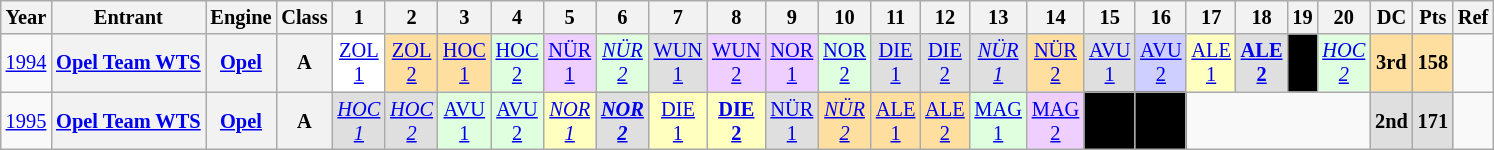<table class="wikitable" style="text-align:center; font-size:85%">
<tr>
<th>Year</th>
<th>Entrant</th>
<th>Engine</th>
<th>Class</th>
<th>1</th>
<th>2</th>
<th>3</th>
<th>4</th>
<th>5</th>
<th>6</th>
<th>7</th>
<th>8</th>
<th>9</th>
<th>10</th>
<th>11</th>
<th>12</th>
<th>13</th>
<th>14</th>
<th>15</th>
<th>16</th>
<th>17</th>
<th>18</th>
<th>19</th>
<th>20</th>
<th>DC</th>
<th>Pts</th>
<th>Ref</th>
</tr>
<tr>
<td><a href='#'>1994</a></td>
<th nowrap><a href='#'>Opel Team WTS</a></th>
<th><a href='#'>Opel</a></th>
<th>A</th>
<td style="background:#ffffff;"><a href='#'>ZOL<br>1</a><br></td>
<td style="background:#ffdf9f;"><a href='#'>ZOL<br>2</a><br></td>
<td style="background:#ffdf9f;"><a href='#'>HOC<br>1</a><br></td>
<td style="background:#dfffdf;"><a href='#'>HOC<br>2</a><br></td>
<td style="background:#efcfff;"><a href='#'>NÜR<br>1</a><br></td>
<td style="background:#dfffdf;"><em><a href='#'>NÜR<br>2</a></em><br></td>
<td style="background:#dfdfdf;"><a href='#'>WUN<br>1</a><br></td>
<td style="background:#efcfff;"><a href='#'>WUN<br>2</a><br></td>
<td style="background:#efcfff;"><a href='#'>NOR<br>1</a><br></td>
<td style="background:#dfffdf;"><a href='#'>NOR<br>2</a><br></td>
<td style="background:#dfdfdf;"><a href='#'>DIE<br>1</a><br></td>
<td style="background:#dfdfdf;"><a href='#'>DIE<br>2</a><br></td>
<td style="background:#dfdfdf;"><em><a href='#'>NÜR<br>1</a></em><br></td>
<td style="background:#ffdf9f;"><a href='#'>NÜR<br>2</a><br></td>
<td style="background:#dfdfdf;"><a href='#'>AVU<br>1</a><br></td>
<td style="background:#cfcfff;"><a href='#'>AVU<br>2</a><br></td>
<td style="background:#ffffbf;"><a href='#'>ALE<br>1</a><br></td>
<td style="background:#dfdfdf;"><strong><a href='#'>ALE<br>2</a></strong><br></td>
<td style="background:#000000; color:#ffffff"><strong><em><a href='#'></a></em></strong><br></td>
<td style="background:#dfffdf;"><em><a href='#'>HOC<br>2</a></em><br></td>
<th style="background:#ffdf9f;">3rd</th>
<th style="background:#ffdf9f;">158</th>
<td></td>
</tr>
<tr>
<td><a href='#'>1995</a></td>
<th nowrap><a href='#'>Opel Team WTS</a></th>
<th><a href='#'>Opel</a></th>
<th>A</th>
<td style="background:#dfdfdf;"><em><a href='#'>HOC<br>1</a></em><br></td>
<td style="background:#dfdfdf;"><em><a href='#'>HOC<br>2</a></em><br></td>
<td style="background:#dfffdf;"><a href='#'>AVU<br>1</a><br></td>
<td style="background:#dfffdf;"><a href='#'>AVU<br>2</a><br></td>
<td style="background:#ffffbf;"><em><a href='#'>NOR<br>1</a></em><br></td>
<td style="background:#dfdfdf;"><strong><em><a href='#'>NOR<br>2</a></em></strong><br></td>
<td style="background:#ffffbf;"><a href='#'>DIE<br>1</a><br></td>
<td style="background:#ffffbf;"><strong><a href='#'>DIE<br>2</a></strong><br></td>
<td style="background:#dfdfdf;"><a href='#'>NÜR<br>1</a><br></td>
<td style="background:#ffdf9f;"><em><a href='#'>NÜR<br>2</a></em><br></td>
<td style="background:#ffdf9f;"><a href='#'>ALE<br>1</a><br></td>
<td style="background:#ffdf9f;"><a href='#'>ALE<br>2</a><br></td>
<td style="background:#dfffdf;"><a href='#'>MAG<br>1</a><br></td>
<td style="background:#efcfff;"><a href='#'>MAG<br>2</a><br></td>
<td style="background:#000000; color:#ffffff"><a href='#'></a><br></td>
<td style="background:#000000; color:#ffffff"><a href='#'></a><br></td>
<td colspan=4></td>
<th style="background:#dfdfdf">2nd</th>
<th style="background:#dfdfdf">171</th>
<td></td>
</tr>
</table>
